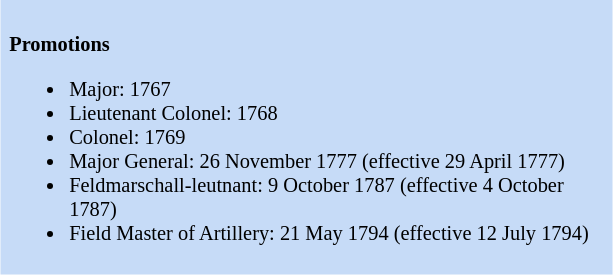<table class="toccolours" style="float: right; margin-left: 1em; margin-right: 2em; font-size: 85%; background:#c6dbf7; color:black; width:30em; max-width: 40%;" cellspacing="5">
<tr>
<td style="text-align: left;"><br><strong>Promotions</strong><ul><li>Major: 1767</li><li>Lieutenant Colonel: 1768</li><li>Colonel: 1769</li><li>Major General: 26 November 1777 (effective 29 April 1777)</li><li>Feldmarschall-leutnant: 9 October 1787 (effective 4 October 1787)</li><li>Field Master of Artillery: 21 May 1794 (effective 12 July 1794)</li></ul></td>
</tr>
</table>
